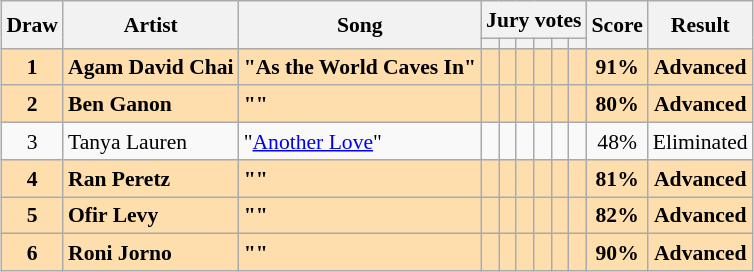<table class="sortable wikitable" style="margin: 1em auto 1em auto; text-align:center; font-size:90%; line-height:18px;">
<tr>
<th rowspan="2">Draw</th>
<th rowspan="2">Artist</th>
<th rowspan="2">Song</th>
<th colspan="6" class="unsortable">Jury votes</th>
<th rowspan="2">Score</th>
<th rowspan="2">Result</th>
</tr>
<tr>
<th class="unsortable"></th>
<th class="unsortable"></th>
<th class="unsortable"></th>
<th class="unsortable"></th>
<th class="unsortable"></th>
<th class="unsortable"></th>
</tr>
<tr style="font-weight:bold; background:navajowhite;">
<td>1</td>
<td align="left">Agam David Chai</td>
<td align="left">"As the World Caves In"</td>
<td></td>
<td></td>
<td></td>
<td></td>
<td></td>
<td></td>
<td>91%</td>
<td>Advanced</td>
</tr>
<tr style="font-weight:bold; background:navajowhite;">
<td>2</td>
<td align="left">Ben Ganon</td>
<td align="left">""</td>
<td></td>
<td></td>
<td></td>
<td></td>
<td></td>
<td></td>
<td>80%</td>
<td>Advanced</td>
</tr>
<tr>
<td>3</td>
<td align="left">Tanya Lauren</td>
<td align="left">"<a href='#'>Another Love</a>"</td>
<td></td>
<td></td>
<td></td>
<td></td>
<td></td>
<td></td>
<td>48%</td>
<td>Eliminated</td>
</tr>
<tr style="font-weight:bold; background:navajowhite;">
<td>4</td>
<td align="left">Ran Peretz</td>
<td align="left">""</td>
<td></td>
<td></td>
<td></td>
<td></td>
<td></td>
<td></td>
<td>81%</td>
<td>Advanced</td>
</tr>
<tr style="font-weight:bold; background:navajowhite;">
<td>5</td>
<td align="left">Ofir Levy</td>
<td align="left">""</td>
<td></td>
<td></td>
<td></td>
<td></td>
<td></td>
<td></td>
<td>82%</td>
<td>Advanced</td>
</tr>
<tr style="font-weight:bold; background:navajowhite;">
<td>6</td>
<td align="left">Roni Jorno</td>
<td align="left">""</td>
<td></td>
<td></td>
<td></td>
<td></td>
<td></td>
<td></td>
<td>90%</td>
<td>Advanced</td>
</tr>
</table>
